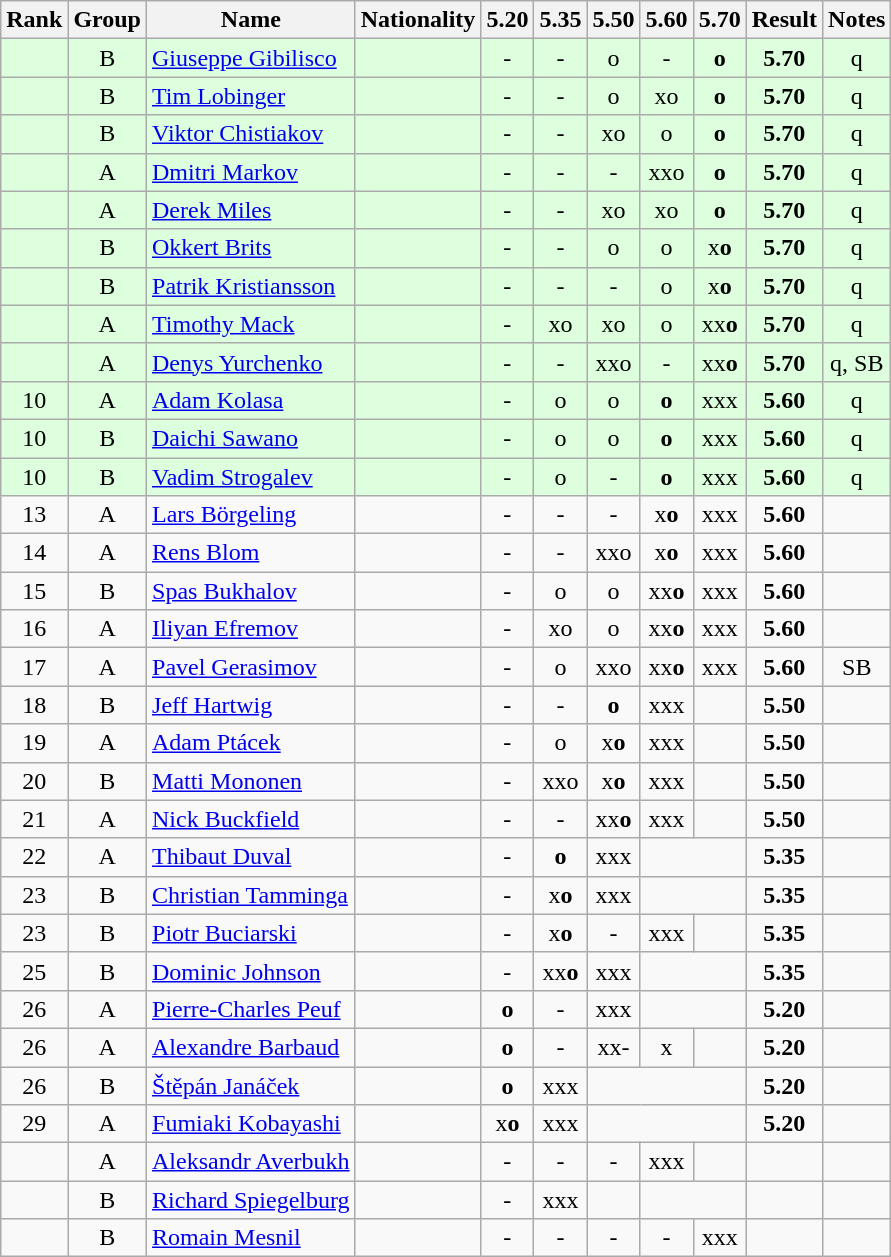<table class="wikitable sortable" style="text-align:center">
<tr>
<th>Rank</th>
<th>Group</th>
<th>Name</th>
<th>Nationality</th>
<th>5.20</th>
<th>5.35</th>
<th>5.50</th>
<th>5.60</th>
<th>5.70</th>
<th>Result</th>
<th>Notes</th>
</tr>
<tr bgcolor=ddffdd>
<td></td>
<td>B</td>
<td align=left><a href='#'>Giuseppe Gibilisco</a></td>
<td align=left></td>
<td>-</td>
<td>-</td>
<td>o</td>
<td>-</td>
<td><strong>o</strong></td>
<td><strong>5.70</strong></td>
<td>q</td>
</tr>
<tr bgcolor=ddffdd>
<td></td>
<td>B</td>
<td align=left><a href='#'>Tim Lobinger</a></td>
<td align=left></td>
<td>-</td>
<td>-</td>
<td>o</td>
<td>xo</td>
<td><strong>o</strong></td>
<td><strong>5.70</strong></td>
<td>q</td>
</tr>
<tr bgcolor=ddffdd>
<td></td>
<td>B</td>
<td align=left><a href='#'>Viktor Chistiakov</a></td>
<td align=left></td>
<td>-</td>
<td>-</td>
<td>xo</td>
<td>o</td>
<td><strong>o</strong></td>
<td><strong>5.70</strong></td>
<td>q</td>
</tr>
<tr bgcolor=ddffdd>
<td></td>
<td>A</td>
<td align=left><a href='#'>Dmitri Markov</a></td>
<td align=left></td>
<td>-</td>
<td>-</td>
<td>-</td>
<td>xxo</td>
<td><strong>o</strong></td>
<td><strong>5.70</strong></td>
<td>q</td>
</tr>
<tr bgcolor=ddffdd>
<td></td>
<td>A</td>
<td align=left><a href='#'>Derek Miles</a></td>
<td align=left></td>
<td>-</td>
<td>-</td>
<td>xo</td>
<td>xo</td>
<td><strong>o</strong></td>
<td><strong>5.70</strong></td>
<td>q</td>
</tr>
<tr bgcolor=ddffdd>
<td></td>
<td>B</td>
<td align=left><a href='#'>Okkert Brits</a></td>
<td align=left></td>
<td>-</td>
<td>-</td>
<td>o</td>
<td>o</td>
<td>x<strong>o</strong></td>
<td><strong>5.70</strong></td>
<td>q</td>
</tr>
<tr bgcolor=ddffdd>
<td></td>
<td>B</td>
<td align=left><a href='#'>Patrik Kristiansson</a></td>
<td align=left></td>
<td>-</td>
<td>-</td>
<td>-</td>
<td>o</td>
<td>x<strong>o</strong></td>
<td><strong>5.70</strong></td>
<td>q</td>
</tr>
<tr bgcolor=ddffdd>
<td></td>
<td>A</td>
<td align=left><a href='#'>Timothy Mack</a></td>
<td align=left></td>
<td>-</td>
<td>xo</td>
<td>xo</td>
<td>o</td>
<td>xx<strong>o</strong></td>
<td><strong>5.70</strong></td>
<td>q</td>
</tr>
<tr bgcolor=ddffdd>
<td></td>
<td>A</td>
<td align=left><a href='#'>Denys Yurchenko</a></td>
<td align=left></td>
<td>-</td>
<td>-</td>
<td>xxo</td>
<td>-</td>
<td>xx<strong>o</strong></td>
<td><strong>5.70</strong></td>
<td>q, SB</td>
</tr>
<tr bgcolor=ddffdd>
<td>10</td>
<td>A</td>
<td align=left><a href='#'>Adam Kolasa</a></td>
<td align=left></td>
<td>-</td>
<td>o</td>
<td>o</td>
<td><strong>o</strong></td>
<td>xxx</td>
<td><strong>5.60</strong></td>
<td>q</td>
</tr>
<tr bgcolor=ddffdd>
<td>10</td>
<td>B</td>
<td align=left><a href='#'>Daichi Sawano</a></td>
<td align=left></td>
<td>-</td>
<td>o</td>
<td>o</td>
<td><strong>o</strong></td>
<td>xxx</td>
<td><strong>5.60</strong></td>
<td>q</td>
</tr>
<tr bgcolor=ddffdd>
<td>10</td>
<td>B</td>
<td align=left><a href='#'>Vadim Strogalev</a></td>
<td align=left></td>
<td>-</td>
<td>o</td>
<td>-</td>
<td><strong>o</strong></td>
<td>xxx</td>
<td><strong>5.60</strong></td>
<td>q</td>
</tr>
<tr>
<td>13</td>
<td>A</td>
<td align=left><a href='#'>Lars Börgeling</a></td>
<td align=left></td>
<td>-</td>
<td>-</td>
<td>-</td>
<td>x<strong>o</strong></td>
<td>xxx</td>
<td><strong>5.60</strong></td>
<td></td>
</tr>
<tr>
<td>14</td>
<td>A</td>
<td align=left><a href='#'>Rens Blom</a></td>
<td align=left></td>
<td>-</td>
<td>-</td>
<td>xxo</td>
<td>x<strong>o</strong></td>
<td>xxx</td>
<td><strong>5.60</strong></td>
<td></td>
</tr>
<tr>
<td>15</td>
<td>B</td>
<td align=left><a href='#'>Spas Bukhalov</a></td>
<td align=left></td>
<td>-</td>
<td>o</td>
<td>o</td>
<td>xx<strong>o</strong></td>
<td>xxx</td>
<td><strong>5.60</strong></td>
<td></td>
</tr>
<tr>
<td>16</td>
<td>A</td>
<td align=left><a href='#'>Iliyan Efremov</a></td>
<td align=left></td>
<td>-</td>
<td>xo</td>
<td>o</td>
<td>xx<strong>o</strong></td>
<td>xxx</td>
<td><strong>5.60</strong></td>
<td></td>
</tr>
<tr>
<td>17</td>
<td>A</td>
<td align=left><a href='#'>Pavel Gerasimov</a></td>
<td align=left></td>
<td>-</td>
<td>o</td>
<td>xxo</td>
<td>xx<strong>o</strong></td>
<td>xxx</td>
<td><strong>5.60</strong></td>
<td>SB</td>
</tr>
<tr>
<td>18</td>
<td>B</td>
<td align=left><a href='#'>Jeff Hartwig</a></td>
<td align=left></td>
<td>-</td>
<td>-</td>
<td><strong>o</strong></td>
<td>xxx</td>
<td colspan=1></td>
<td><strong>5.50</strong></td>
<td></td>
</tr>
<tr>
<td>19</td>
<td>A</td>
<td align=left><a href='#'>Adam Ptácek</a></td>
<td align=left></td>
<td>-</td>
<td>o</td>
<td>x<strong>o</strong></td>
<td>xxx</td>
<td colspan=1></td>
<td><strong>5.50</strong></td>
<td></td>
</tr>
<tr>
<td>20</td>
<td>B</td>
<td align=left><a href='#'>Matti Mononen</a></td>
<td align=left></td>
<td>-</td>
<td>xxo</td>
<td>x<strong>o</strong></td>
<td>xxx</td>
<td colspan=1></td>
<td><strong>5.50</strong></td>
<td></td>
</tr>
<tr>
<td>21</td>
<td>A</td>
<td align=left><a href='#'>Nick Buckfield</a></td>
<td align=left></td>
<td>-</td>
<td>-</td>
<td>xx<strong>o</strong></td>
<td>xxx</td>
<td colspan=1></td>
<td><strong>5.50</strong></td>
<td></td>
</tr>
<tr>
<td>22</td>
<td>A</td>
<td align=left><a href='#'>Thibaut Duval</a></td>
<td align=left></td>
<td>-</td>
<td><strong>o</strong></td>
<td>xxx</td>
<td colspan=2></td>
<td><strong>5.35</strong></td>
<td></td>
</tr>
<tr>
<td>23</td>
<td>B</td>
<td align=left><a href='#'>Christian Tamminga</a></td>
<td align=left></td>
<td>-</td>
<td>x<strong>o</strong></td>
<td>xxx</td>
<td colspan=2></td>
<td><strong>5.35</strong></td>
<td></td>
</tr>
<tr>
<td>23</td>
<td>B</td>
<td align=left><a href='#'>Piotr Buciarski</a></td>
<td align=left></td>
<td>-</td>
<td>x<strong>o</strong></td>
<td>-</td>
<td>xxx</td>
<td colspan=1></td>
<td><strong>5.35</strong></td>
<td></td>
</tr>
<tr>
<td>25</td>
<td>B</td>
<td align=left><a href='#'>Dominic Johnson</a></td>
<td align=left></td>
<td>-</td>
<td>xx<strong>o</strong></td>
<td>xxx</td>
<td colspan=2></td>
<td><strong>5.35</strong></td>
<td></td>
</tr>
<tr>
<td>26</td>
<td>A</td>
<td align=left><a href='#'>Pierre-Charles Peuf</a></td>
<td align=left></td>
<td><strong>o</strong></td>
<td>-</td>
<td>xxx</td>
<td colspan=2></td>
<td><strong>5.20</strong></td>
<td></td>
</tr>
<tr>
<td>26</td>
<td>A</td>
<td align=left><a href='#'>Alexandre Barbaud</a></td>
<td align=left></td>
<td><strong>o</strong></td>
<td>-</td>
<td>xx-</td>
<td>x</td>
<td colspan=1></td>
<td><strong>5.20</strong></td>
<td></td>
</tr>
<tr>
<td>26</td>
<td>B</td>
<td align=left><a href='#'>Štěpán Janáček</a></td>
<td align=left></td>
<td><strong>o</strong></td>
<td>xxx</td>
<td colspan=3></td>
<td><strong>5.20</strong></td>
<td></td>
</tr>
<tr>
<td>29</td>
<td>A</td>
<td align=left><a href='#'>Fumiaki Kobayashi</a></td>
<td align=left></td>
<td>x<strong>o</strong></td>
<td>xxx</td>
<td colspan=3></td>
<td><strong>5.20</strong></td>
<td></td>
</tr>
<tr>
<td></td>
<td>A</td>
<td align=left><a href='#'>Aleksandr Averbukh</a></td>
<td align=left></td>
<td>-</td>
<td>-</td>
<td>-</td>
<td>xxx</td>
<td colspan=1></td>
<td><strong></strong></td>
<td></td>
</tr>
<tr>
<td></td>
<td>B</td>
<td align=left><a href='#'>Richard Spiegelburg</a></td>
<td align=left></td>
<td>-</td>
<td>xxx</td>
<td></td>
<td colspan=2></td>
<td><strong></strong></td>
<td></td>
</tr>
<tr>
<td></td>
<td>B</td>
<td align=left><a href='#'>Romain Mesnil</a></td>
<td align=left></td>
<td>-</td>
<td>-</td>
<td>-</td>
<td>-</td>
<td>xxx</td>
<td><strong></strong></td>
<td></td>
</tr>
</table>
